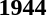<table>
<tr>
<td><strong>1944</strong><br></td>
</tr>
</table>
